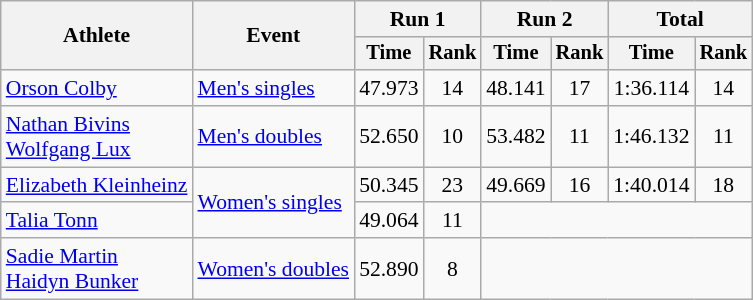<table class="wikitable" style="font-size:90%">
<tr>
<th rowspan="2">Athlete</th>
<th rowspan="2">Event</th>
<th colspan="2">Run 1</th>
<th colspan="2">Run 2</th>
<th colspan="2">Total</th>
</tr>
<tr style="font-size:95%">
<th>Time</th>
<th>Rank</th>
<th>Time</th>
<th>Rank</th>
<th>Time</th>
<th>Rank</th>
</tr>
<tr align=center>
<td align=left><a href='#'>Orson Colby</a></td>
<td align=left><a href='#'>Men's singles</a></td>
<td>47.973</td>
<td>14</td>
<td>48.141</td>
<td>17</td>
<td>1:36.114</td>
<td>14</td>
</tr>
<tr align=center>
<td align=left><a href='#'>Nathan Bivins</a><br><a href='#'>Wolfgang Lux</a></td>
<td align=left><a href='#'>Men's doubles</a></td>
<td>52.650</td>
<td>10</td>
<td>53.482</td>
<td>11</td>
<td>1:46.132</td>
<td>11</td>
</tr>
<tr align=center>
<td align=left><a href='#'>Elizabeth Kleinheinz</a></td>
<td align=left rowspan=2><a href='#'>Women's singles</a></td>
<td>50.345</td>
<td>23</td>
<td>49.669</td>
<td>16</td>
<td>1:40.014</td>
<td>18</td>
</tr>
<tr align=center>
<td align=left><a href='#'>Talia Tonn</a></td>
<td>49.064</td>
<td>11</td>
<td colspan=4></td>
</tr>
<tr align=center>
<td align=left><a href='#'>Sadie Martin</a><br><a href='#'>Haidyn Bunker</a></td>
<td align=left><a href='#'>Women's doubles</a></td>
<td>52.890</td>
<td>8</td>
<td colspan=4></td>
</tr>
</table>
